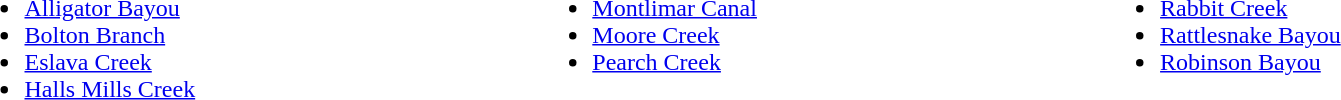<table width=90%>
<tr>
<td valign="top" align="left" width=33%><br><ul><li><a href='#'>Alligator Bayou</a></li><li><a href='#'>Bolton Branch</a></li><li><a href='#'>Eslava Creek</a></li><li><a href='#'>Halls Mills Creek</a></li></ul></td>
<td valign="top" align="left" width=33%><br><ul><li><a href='#'>Montlimar Canal</a></li><li><a href='#'>Moore Creek</a></li><li><a href='#'>Pearch Creek</a></li></ul></td>
<td valign="top" align="left" width=33%><br><ul><li><a href='#'>Rabbit Creek</a></li><li><a href='#'>Rattlesnake Bayou</a></li><li><a href='#'>Robinson Bayou</a></li></ul></td>
</tr>
</table>
